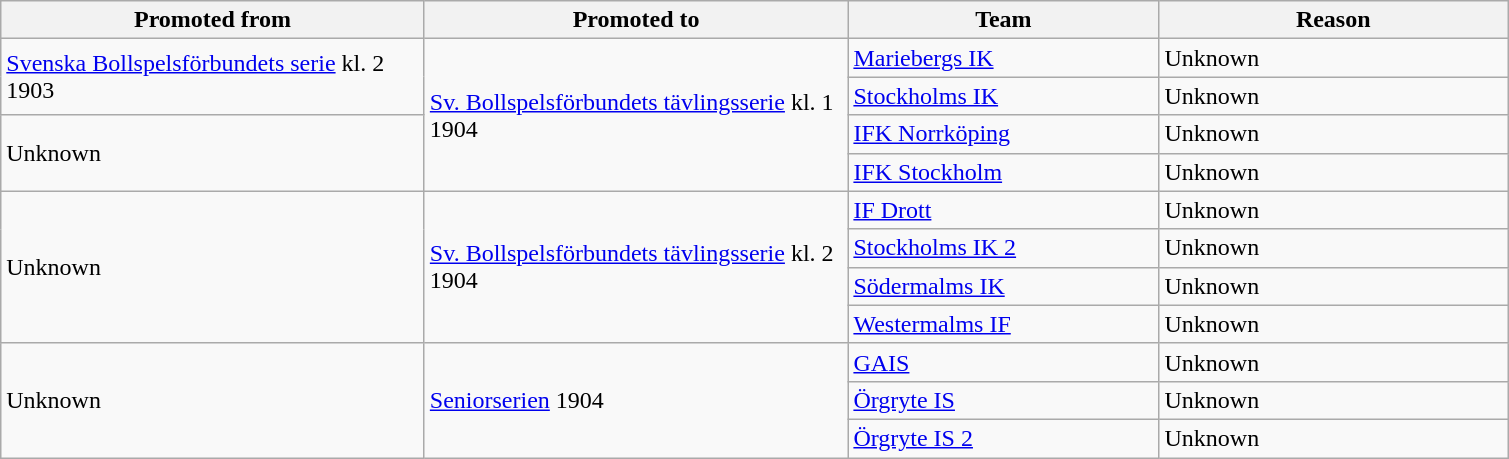<table class="wikitable" style="text-align: left;">
<tr>
<th style="width: 275px;">Promoted from</th>
<th style="width: 275px;">Promoted to</th>
<th style="width: 200px;">Team</th>
<th style="width: 225px;">Reason</th>
</tr>
<tr>
<td rowspan=2><a href='#'>Svenska Bollspelsförbundets serie</a> kl. 2 1903</td>
<td rowspan=4><a href='#'>Sv. Bollspelsförbundets tävlingsserie</a> kl. 1 1904</td>
<td><a href='#'>Mariebergs IK</a></td>
<td>Unknown</td>
</tr>
<tr>
<td><a href='#'>Stockholms IK</a></td>
<td>Unknown</td>
</tr>
<tr>
<td rowspan=2>Unknown</td>
<td><a href='#'>IFK Norrköping</a></td>
<td>Unknown</td>
</tr>
<tr>
<td><a href='#'>IFK Stockholm</a></td>
<td>Unknown</td>
</tr>
<tr>
<td rowspan=4>Unknown</td>
<td rowspan=4><a href='#'>Sv. Bollspelsförbundets tävlingsserie</a> kl. 2 1904</td>
<td><a href='#'>IF Drott</a></td>
<td>Unknown</td>
</tr>
<tr>
<td><a href='#'>Stockholms IK 2</a></td>
<td>Unknown</td>
</tr>
<tr>
<td><a href='#'>Södermalms IK</a></td>
<td>Unknown</td>
</tr>
<tr>
<td><a href='#'>Westermalms IF</a></td>
<td>Unknown</td>
</tr>
<tr>
<td rowspan=3>Unknown</td>
<td rowspan=3><a href='#'>Seniorserien</a> 1904</td>
<td><a href='#'>GAIS</a></td>
<td>Unknown</td>
</tr>
<tr>
<td><a href='#'>Örgryte IS</a></td>
<td>Unknown</td>
</tr>
<tr>
<td><a href='#'>Örgryte IS 2</a></td>
<td>Unknown</td>
</tr>
</table>
